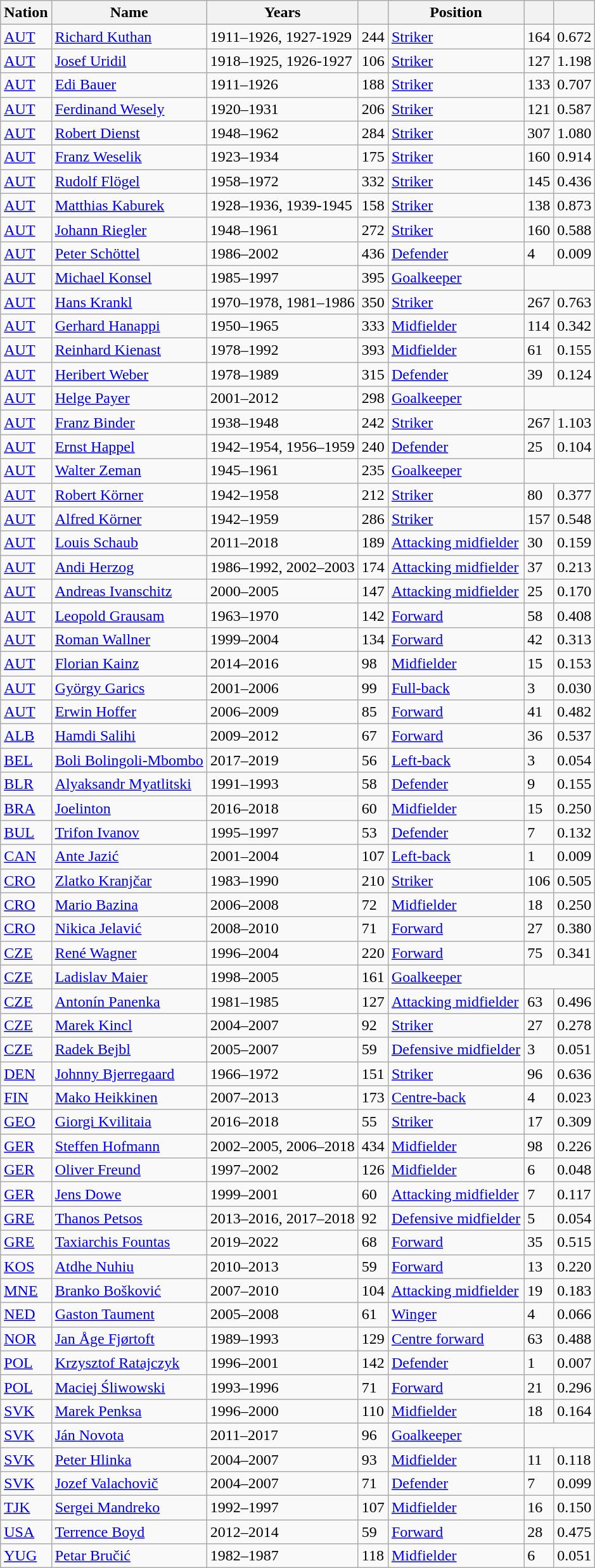<table class="wikitable sortable col4right col6right">
<tr>
<th>Nation</th>
<th>Name</th>
<th>Years</th>
<th></th>
<th>Position</th>
<th></th>
<th></th>
</tr>
<tr>
<td> <a href='#'>AUT</a></td>
<td data-sort-value="Kuthan, Richard"><a href='#'>Richard Kuthan</a></td>
<td>1911–1926, 1927-1929</td>
<td>244</td>
<td><a href='#'>Striker</a></td>
<td>164</td>
<td>0.672</td>
</tr>
<tr>
<td> <a href='#'>AUT</a></td>
<td data-sort-value="Uridil, Josef"><a href='#'>Josef Uridil</a></td>
<td>1918–1925, 1926-1927</td>
<td>106</td>
<td><a href='#'>Striker</a></td>
<td>127</td>
<td>1.198</td>
</tr>
<tr>
<td> <a href='#'>AUT</a></td>
<td data-sort-value="Bauer, Edi"><a href='#'>Edi Bauer</a></td>
<td>1911–1926</td>
<td>188</td>
<td><a href='#'>Striker</a></td>
<td>133</td>
<td>0.707</td>
</tr>
<tr>
<td> <a href='#'>AUT</a></td>
<td data-sort-value="Wesely, Ferdinand"><a href='#'>Ferdinand Wesely</a></td>
<td>1920–1931</td>
<td>206</td>
<td><a href='#'>Striker</a></td>
<td>121</td>
<td>0.587</td>
</tr>
<tr>
<td> <a href='#'>AUT</a></td>
<td data-sort-value="Dienst, Robert"><a href='#'>Robert Dienst</a></td>
<td>1948–1962</td>
<td>284</td>
<td><a href='#'>Striker</a></td>
<td>307</td>
<td>1.080</td>
</tr>
<tr>
<td> <a href='#'>AUT</a></td>
<td data-sort-value="Weselik, Franz"><a href='#'>Franz Weselik</a></td>
<td>1923–1934</td>
<td>175</td>
<td><a href='#'>Striker</a></td>
<td>160</td>
<td>0.914</td>
</tr>
<tr>
<td> <a href='#'>AUT</a></td>
<td data-sort-value="Flögel, Rudolf"><a href='#'>Rudolf Flögel</a></td>
<td>1958–1972</td>
<td>332</td>
<td><a href='#'>Striker</a></td>
<td>145</td>
<td>0.436</td>
</tr>
<tr>
<td> <a href='#'>AUT</a></td>
<td data-sort-value="Kaburek, Matthias"><a href='#'>Matthias Kaburek</a></td>
<td>1928–1936, 1939-1945</td>
<td>158</td>
<td><a href='#'>Striker</a></td>
<td>138</td>
<td>0.873</td>
</tr>
<tr>
<td> <a href='#'>AUT</a></td>
<td data-sort-value="Riegler, Johann"><a href='#'>Johann Riegler</a></td>
<td>1948–1961</td>
<td>272</td>
<td><a href='#'>Striker</a></td>
<td>160</td>
<td>0.588</td>
</tr>
<tr>
<td> <a href='#'>AUT</a></td>
<td data-sort-value="Schöttel, Peter"><a href='#'>Peter Schöttel</a></td>
<td>1986–2002</td>
<td>436</td>
<td><a href='#'>Defender</a></td>
<td>4</td>
<td>0.009</td>
</tr>
<tr>
<td> <a href='#'>AUT</a></td>
<td data-sort-value="Konsel, Michael"><a href='#'>Michael Konsel</a></td>
<td>1985–1997</td>
<td>395</td>
<td><a href='#'>Goalkeeper</a></td>
<td colspan=2></td>
</tr>
<tr>
<td> <a href='#'>AUT</a></td>
<td data-sort-value="Krankl, Hans"><a href='#'>Hans Krankl</a></td>
<td>1970–1978, 1981–1986</td>
<td>350</td>
<td><a href='#'>Striker</a></td>
<td>267</td>
<td>0.763</td>
</tr>
<tr>
<td> <a href='#'>AUT</a></td>
<td data-sort-value="Hanappi, Gerhard"><a href='#'>Gerhard Hanappi</a></td>
<td>1950–1965</td>
<td>333</td>
<td><a href='#'>Midfielder</a></td>
<td>114</td>
<td>0.342</td>
</tr>
<tr>
<td> <a href='#'>AUT</a></td>
<td data-sort-value="Kienast, Reinhard"><a href='#'>Reinhard Kienast</a></td>
<td>1978–1992</td>
<td>393</td>
<td><a href='#'>Midfielder</a></td>
<td>61</td>
<td>0.155</td>
</tr>
<tr>
<td> <a href='#'>AUT</a></td>
<td data-sort-value="Weber, Heribert"><a href='#'>Heribert Weber</a></td>
<td>1978–1989</td>
<td>315</td>
<td><a href='#'>Defender</a></td>
<td>39</td>
<td>0.124</td>
</tr>
<tr>
<td> <a href='#'>AUT</a></td>
<td data-sort-value="Payer, Helge"><a href='#'>Helge Payer</a></td>
<td>2001–2012</td>
<td>298</td>
<td><a href='#'>Goalkeeper</a></td>
<td colspan=2></td>
</tr>
<tr>
<td> <a href='#'>AUT</a></td>
<td data-sort-value="Binder, Franz"><a href='#'>Franz Binder</a></td>
<td>1938–1948</td>
<td>242</td>
<td><a href='#'>Striker</a></td>
<td>267</td>
<td>1.103</td>
</tr>
<tr>
<td> <a href='#'>AUT</a></td>
<td data-sort-value="Happel, Ernst"><a href='#'>Ernst Happel</a></td>
<td>1942–1954, 1956–1959</td>
<td>240</td>
<td><a href='#'>Defender</a></td>
<td>25</td>
<td>0.104</td>
</tr>
<tr>
<td> <a href='#'>AUT</a></td>
<td data-sort-value="Zeman, Walter"><a href='#'>Walter Zeman</a></td>
<td>1945–1961</td>
<td>235</td>
<td><a href='#'>Goalkeeper</a></td>
<td colspan=2></td>
</tr>
<tr>
<td> <a href='#'>AUT</a></td>
<td data-sort-value="Körner, Robert"><a href='#'>Robert Körner</a></td>
<td>1942–1958</td>
<td>212</td>
<td><a href='#'>Striker</a></td>
<td>80</td>
<td>0.377</td>
</tr>
<tr>
<td> <a href='#'>AUT</a></td>
<td data-sort-value="Körner, Alfred"><a href='#'>Alfred Körner</a></td>
<td>1942–1959</td>
<td>286</td>
<td><a href='#'>Striker</a></td>
<td>157</td>
<td>0.548</td>
</tr>
<tr>
<td> <a href='#'>AUT</a></td>
<td data-sort-value="Schaub, Louis"><a href='#'>Louis Schaub</a></td>
<td>2011–2018</td>
<td>189</td>
<td><a href='#'>Attacking midfielder</a></td>
<td>30</td>
<td>0.159</td>
</tr>
<tr>
<td> <a href='#'>AUT</a></td>
<td data-sort-value="Herzog, Andi"><a href='#'>Andi Herzog</a></td>
<td>1986–1992, 2002–2003</td>
<td>174</td>
<td><a href='#'>Attacking midfielder</a></td>
<td>37</td>
<td>0.213</td>
</tr>
<tr>
<td> <a href='#'>AUT</a></td>
<td data-sort-value="Ivanschitz, Andreas"><a href='#'>Andreas Ivanschitz</a></td>
<td>2000–2005</td>
<td>147</td>
<td><a href='#'>Attacking midfielder</a></td>
<td>25</td>
<td>0.170</td>
</tr>
<tr>
<td> <a href='#'>AUT</a></td>
<td data-sort-value="Grausam, Leopold"><a href='#'>Leopold Grausam</a></td>
<td>1963–1970</td>
<td>142</td>
<td><a href='#'>Forward</a></td>
<td>58</td>
<td>0.408</td>
</tr>
<tr>
<td> <a href='#'>AUT</a></td>
<td data-sort-value="Wallner, Roman"><a href='#'>Roman Wallner</a></td>
<td>1999–2004</td>
<td>134</td>
<td><a href='#'>Forward</a></td>
<td>42</td>
<td>0.313</td>
</tr>
<tr>
<td> <a href='#'>AUT</a></td>
<td data-sort-value="Kainz, Florian"><a href='#'>Florian Kainz</a></td>
<td>2014–2016</td>
<td>98</td>
<td><a href='#'>Midfielder</a></td>
<td>15</td>
<td>0.153</td>
</tr>
<tr>
<td> <a href='#'>AUT</a></td>
<td data-sort-value="Garics, György"><a href='#'>György Garics</a></td>
<td>2001–2006</td>
<td>99</td>
<td><a href='#'>Full-back</a></td>
<td>3</td>
<td>0.030</td>
</tr>
<tr>
<td> <a href='#'>AUT</a></td>
<td data-sort-value="Hoffer, Erwin"><a href='#'>Erwin Hoffer</a></td>
<td>2006–2009</td>
<td>85</td>
<td><a href='#'>Forward</a></td>
<td>41</td>
<td>0.482</td>
</tr>
<tr>
<td> <a href='#'>ALB</a></td>
<td data-sort-value="Salihi, Hamdi"><a href='#'>Hamdi Salihi</a></td>
<td>2009–2012</td>
<td>67</td>
<td><a href='#'>Forward</a></td>
<td>36</td>
<td>0.537</td>
</tr>
<tr>
<td> <a href='#'>BEL</a></td>
<td data-sort-value="Bolingoli-Mbombo, Boli"><a href='#'>Boli Bolingoli-Mbombo</a></td>
<td>2017–2019</td>
<td>56</td>
<td><a href='#'>Left-back</a></td>
<td>3</td>
<td>0.054</td>
</tr>
<tr>
<td> <a href='#'>BLR</a></td>
<td data-sort-value="Myatlitski, Alyaksandr"><a href='#'>Alyaksandr Myatlitski</a></td>
<td>1991–1993</td>
<td>58</td>
<td><a href='#'>Defender</a></td>
<td>9</td>
<td>0.155</td>
</tr>
<tr>
<td> <a href='#'>BRA</a></td>
<td data-sort-value="Joelinton"><a href='#'>Joelinton</a></td>
<td>2016–2018</td>
<td>60</td>
<td><a href='#'>Midfielder</a></td>
<td>15</td>
<td>0.250</td>
</tr>
<tr>
<td> <a href='#'>BUL</a></td>
<td data-sort-value="Ivanov, Trifon"><a href='#'>Trifon Ivanov</a></td>
<td>1995–1997</td>
<td>53</td>
<td><a href='#'>Defender</a></td>
<td>7</td>
<td>0.132</td>
</tr>
<tr>
<td> <a href='#'>CAN</a></td>
<td data-sort-value="Jazić], Ante"><a href='#'>Ante Jazić</a></td>
<td>2001–2004</td>
<td>107</td>
<td><a href='#'>Left-back</a></td>
<td>1</td>
<td>0.009</td>
</tr>
<tr>
<td> <a href='#'>CRO</a></td>
<td data-sort-value="Kranjča, Zlatko"><a href='#'>Zlatko Kranjčar</a></td>
<td>1983–1990</td>
<td>210</td>
<td><a href='#'>Striker</a></td>
<td>106</td>
<td>0.505</td>
</tr>
<tr>
<td> <a href='#'>CRO</a></td>
<td data-sort-value="Bazina, Mario"><a href='#'>Mario Bazina</a></td>
<td>2006–2008</td>
<td>72</td>
<td><a href='#'>Midfielder</a></td>
<td>18</td>
<td>0.250</td>
</tr>
<tr>
<td> <a href='#'>CRO</a></td>
<td data-sort-value="Jelavić, Nikica"><a href='#'>Nikica Jelavić</a></td>
<td>2008–2010</td>
<td>71</td>
<td><a href='#'>Forward</a></td>
<td>27</td>
<td>0.380</td>
</tr>
<tr>
<td> <a href='#'>CZE</a></td>
<td data-sort-value="Wagner, René"><a href='#'>René Wagner</a></td>
<td>1996–2004</td>
<td>220</td>
<td><a href='#'>Forward</a></td>
<td>75</td>
<td>0.341</td>
</tr>
<tr>
<td> <a href='#'>CZE</a></td>
<td data-sort-value="Maier, Ladislav"><a href='#'>Ladislav Maier</a></td>
<td>1998–2005</td>
<td>161</td>
<td><a href='#'>Goalkeeper</a></td>
<td colspan=2></td>
</tr>
<tr>
<td> <a href='#'>CZE</a></td>
<td data-sort-value="Panenka, Antonín"><a href='#'>Antonín Panenka</a></td>
<td>1981–1985</td>
<td>127</td>
<td><a href='#'>Attacking midfielder</a></td>
<td>63</td>
<td>0.496</td>
</tr>
<tr>
<td> <a href='#'>CZE</a></td>
<td data-sort-value="Kincl, Marek"><a href='#'>Marek Kincl</a></td>
<td>2004–2007</td>
<td>92</td>
<td><a href='#'>Striker</a></td>
<td>27</td>
<td>0.278</td>
</tr>
<tr>
<td> <a href='#'>CZE</a></td>
<td data-sort-value="Bejbl, Radek"><a href='#'>Radek Bejbl</a></td>
<td>2005–2007</td>
<td>59</td>
<td><a href='#'>Defensive midfielder</a></td>
<td>3</td>
<td>0.051</td>
</tr>
<tr>
<td> <a href='#'>DEN</a></td>
<td data-sort-value="Bjerregaard, Johnny"><a href='#'>Johnny Bjerregaard</a></td>
<td>1966–1972</td>
<td>151</td>
<td><a href='#'>Striker</a></td>
<td>96</td>
<td>0.636</td>
</tr>
<tr>
<td> <a href='#'>FIN</a></td>
<td data-sort-value="Heikkinen, Mako"><a href='#'>Mako Heikkinen</a></td>
<td>2007–2013</td>
<td>173</td>
<td><a href='#'>Centre-back</a></td>
<td>4</td>
<td>0.023</td>
</tr>
<tr>
<td> <a href='#'>GEO</a></td>
<td data-sort-value="Kvilitaian, Giorgi"><a href='#'>Giorgi Kvilitaia</a></td>
<td>2016–2018</td>
<td>55</td>
<td><a href='#'>Striker</a></td>
<td>17</td>
<td>0.309</td>
</tr>
<tr>
<td> <a href='#'>GER</a></td>
<td data-sort-value="Hofmann, Steffen"><a href='#'>Steffen Hofmann</a></td>
<td>2002–2005, 2006–2018</td>
<td>434</td>
<td><a href='#'>Midfielder</a></td>
<td>98</td>
<td>0.226</td>
</tr>
<tr>
<td> <a href='#'>GER</a></td>
<td data-sort-value="Freund, Oliver"><a href='#'>Oliver Freund</a></td>
<td>1997–2002</td>
<td>126</td>
<td><a href='#'>Midfielder</a></td>
<td>6</td>
<td>0.048</td>
</tr>
<tr>
<td> <a href='#'>GER</a></td>
<td data-sort-value="Dowe, Jens"><a href='#'>Jens Dowe</a></td>
<td>1999–2001</td>
<td>60</td>
<td><a href='#'>Attacking midfielder</a></td>
<td>7</td>
<td>0.117</td>
</tr>
<tr>
<td> <a href='#'>GRE</a></td>
<td data-sort-value="Petsos, Thanos"><a href='#'>Thanos Petsos</a></td>
<td>2013–2016, 2017–2018</td>
<td>92</td>
<td><a href='#'>Defensive midfielder</a></td>
<td>5</td>
<td>0.054</td>
</tr>
<tr>
<td> <a href='#'>GRE</a></td>
<td data-sort-value="Fountas, Taxiarchis"><a href='#'>Taxiarchis Fountas</a></td>
<td>2019–2022</td>
<td>68</td>
<td><a href='#'>Forward</a></td>
<td>35</td>
<td>0.515</td>
</tr>
<tr>
<td> <a href='#'>KOS</a></td>
<td data-sort-value="Nuhiu, Atdhe"><a href='#'>Atdhe Nuhiu</a></td>
<td>2010–2013</td>
<td>59</td>
<td><a href='#'>Forward</a></td>
<td>13</td>
<td>0.220</td>
</tr>
<tr>
<td> <a href='#'>MNE</a></td>
<td data-sort-value="Bošković, Branko"><a href='#'>Branko Bošković</a></td>
<td>2007–2010</td>
<td>104</td>
<td><a href='#'>Attacking midfielder</a></td>
<td>19</td>
<td>0.183</td>
</tr>
<tr>
<td> <a href='#'>NED</a></td>
<td data-sort-value="Taument, Gaston"><a href='#'>Gaston Taument</a></td>
<td>2005–2008</td>
<td>61</td>
<td><a href='#'>Winger</a></td>
<td>4</td>
<td>0.066</td>
</tr>
<tr>
<td> <a href='#'>NOR</a></td>
<td data-sort-value="Fjørtoft, Jan Åge"><a href='#'>Jan Åge Fjørtoft</a></td>
<td>1989–1993</td>
<td>129</td>
<td><a href='#'>Centre forward</a></td>
<td>63</td>
<td>0.488</td>
</tr>
<tr>
<td> <a href='#'>POL</a></td>
<td data-sort-value="Ratajczyk, Krzysztof"><a href='#'>Krzysztof Ratajczyk</a></td>
<td>1996–2001</td>
<td>142</td>
<td><a href='#'>Defender</a></td>
<td>1</td>
<td>0.007</td>
</tr>
<tr>
<td> <a href='#'>POL</a></td>
<td data-sort-value="Śliwowski, Maciej"><a href='#'>Maciej Śliwowski</a></td>
<td>1993–1996</td>
<td>71</td>
<td><a href='#'>Forward</a></td>
<td>21</td>
<td>0.296</td>
</tr>
<tr>
<td> <a href='#'>SVK</a></td>
<td data-sort-value="Penksa, Marek"><a href='#'>Marek Penksa</a></td>
<td>1996–2000</td>
<td>110</td>
<td><a href='#'>Midfielder</a></td>
<td>18</td>
<td>0.164</td>
</tr>
<tr>
<td> <a href='#'>SVK</a></td>
<td data-sort-value=" Novota, Ján"><a href='#'>Ján Novota</a></td>
<td>2011–2017</td>
<td>96</td>
<td><a href='#'>Goalkeeper</a></td>
<td colspan=2></td>
</tr>
<tr>
<td> <a href='#'>SVK</a></td>
<td data-sort-value="Hlinka, Peter"><a href='#'>Peter Hlinka</a></td>
<td>2004–2007</td>
<td>93</td>
<td><a href='#'>Midfielder</a></td>
<td>11</td>
<td>0.118</td>
</tr>
<tr>
<td> <a href='#'>SVK</a></td>
<td data-sort-value="Valachovič, Jozef"><a href='#'>Jozef Valachovič</a></td>
<td>2004–2007</td>
<td>71</td>
<td><a href='#'>Defender</a></td>
<td>7</td>
<td>0.099</td>
</tr>
<tr>
<td> <a href='#'>TJK</a></td>
<td data-sort-value="Mandreko, Sergei"><a href='#'>Sergei Mandreko</a></td>
<td>1992–1997</td>
<td>107</td>
<td><a href='#'>Midfielder</a></td>
<td>16</td>
<td>0.150</td>
</tr>
<tr>
<td> <a href='#'>USA</a></td>
<td data-sort-value="Boyd, Terrence"><a href='#'>Terrence Boyd</a></td>
<td>2012–2014</td>
<td>59</td>
<td><a href='#'>Forward</a></td>
<td>28</td>
<td>0.475</td>
</tr>
<tr>
<td> <a href='#'>YUG</a></td>
<td data-sort-value="Bručić, Petar"><a href='#'>Petar Bručić</a></td>
<td>1982–1987</td>
<td>118</td>
<td><a href='#'>Midfielder</a></td>
<td>6</td>
<td>0.051</td>
</tr>
</table>
